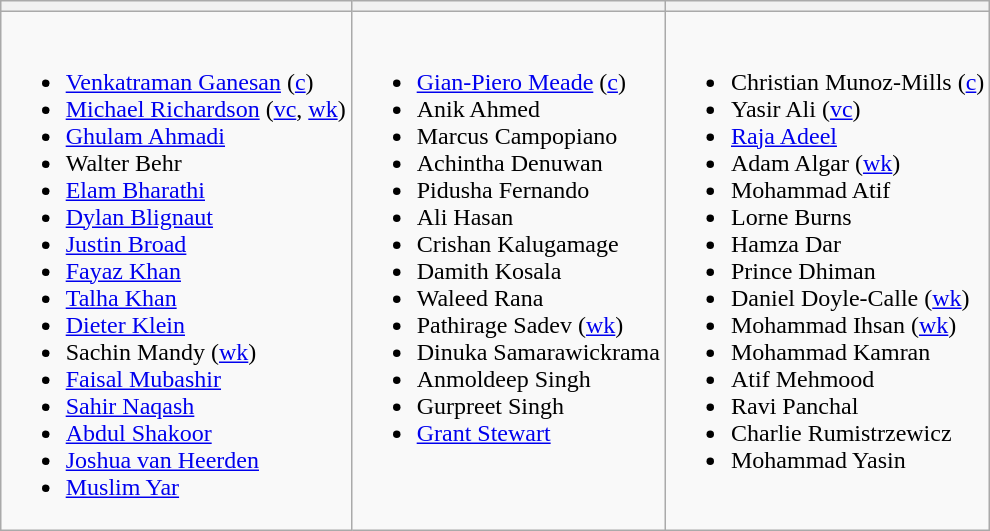<table class="wikitable" style="text-align:left; margin:auto">
<tr>
<th></th>
<th></th>
<th></th>
</tr>
<tr style="vertical-align:top">
<td><br><ul><li><a href='#'>Venkatraman Ganesan</a> (<a href='#'>c</a>)</li><li><a href='#'>Michael Richardson</a> (<a href='#'>vc</a>, <a href='#'>wk</a>)</li><li><a href='#'>Ghulam Ahmadi</a></li><li>Walter Behr</li><li><a href='#'>Elam Bharathi</a></li><li><a href='#'>Dylan Blignaut</a></li><li><a href='#'>Justin Broad</a></li><li><a href='#'>Fayaz Khan</a></li><li><a href='#'>Talha Khan</a></li><li><a href='#'>Dieter Klein</a></li><li>Sachin Mandy (<a href='#'>wk</a>)</li><li><a href='#'>Faisal Mubashir</a></li><li><a href='#'>Sahir Naqash</a></li><li><a href='#'>Abdul Shakoor</a></li><li><a href='#'>Joshua van Heerden</a></li><li><a href='#'>Muslim Yar</a></li></ul></td>
<td><br><ul><li><a href='#'>Gian-Piero Meade</a> (<a href='#'>c</a>)</li><li>Anik Ahmed</li><li>Marcus Campopiano</li><li>Achintha Denuwan</li><li>Pidusha Fernando</li><li>Ali Hasan</li><li>Crishan Kalugamage</li><li>Damith Kosala</li><li>Waleed Rana</li><li>Pathirage Sadev (<a href='#'>wk</a>)</li><li>Dinuka Samarawickrama</li><li>Anmoldeep Singh</li><li>Gurpreet Singh</li><li><a href='#'>Grant Stewart</a></li></ul></td>
<td><br><ul><li>Christian Munoz-Mills (<a href='#'>c</a>)</li><li>Yasir Ali (<a href='#'>vc</a>)</li><li><a href='#'>Raja Adeel</a></li><li>Adam Algar (<a href='#'>wk</a>)</li><li>Mohammad Atif</li><li>Lorne Burns</li><li>Hamza Dar</li><li>Prince Dhiman</li><li>Daniel Doyle-Calle (<a href='#'>wk</a>)</li><li>Mohammad Ihsan (<a href='#'>wk</a>)</li><li>Mohammad Kamran</li><li>Atif Mehmood</li><li>Ravi Panchal</li><li>Charlie Rumistrzewicz</li><li>Mohammad Yasin</li></ul></td>
</tr>
</table>
